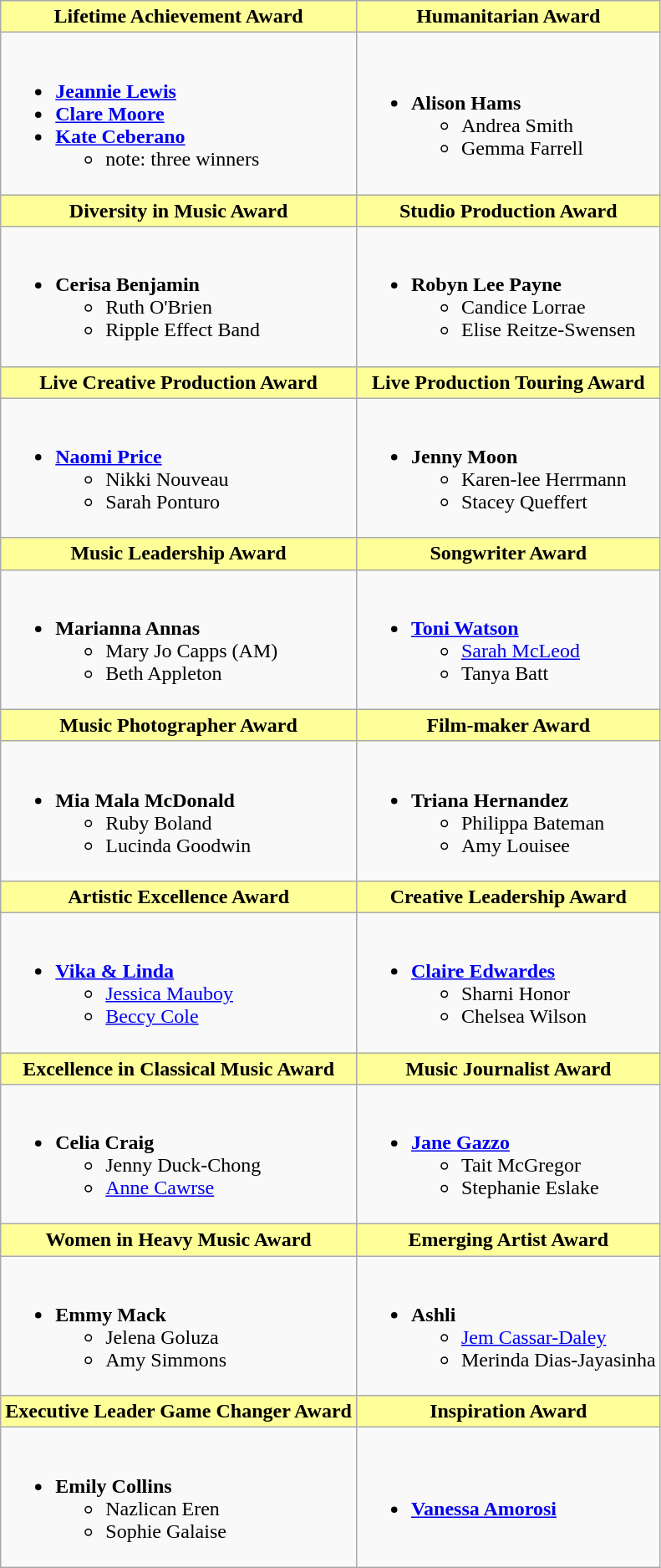<table class=wikitable style="width="100%">
<tr>
<th style="background:#ff9; width=;"50%">Lifetime Achievement Award</th>
<th style="background:#ff9; width=;"50%">Humanitarian Award</th>
</tr>
<tr>
<td><br><ul><li><strong><a href='#'>Jeannie Lewis</a></strong></li><li><strong><a href='#'>Clare Moore</a></strong></li><li><strong><a href='#'>Kate Ceberano</a></strong><ul><li>note: three winners</li></ul></li></ul></td>
<td><br><ul><li><strong>Alison Hams</strong><ul><li>Andrea Smith</li><li>Gemma Farrell</li></ul></li></ul></td>
</tr>
<tr>
<th style="background:#ff9; width=;"50%">Diversity in Music Award</th>
<th style="background:#ff9; width=;"50%">Studio Production Award</th>
</tr>
<tr>
<td><br><ul><li><strong>Cerisa Benjamin</strong><ul><li>Ruth O'Brien</li><li>Ripple Effect Band</li></ul></li></ul></td>
<td><br><ul><li><strong>Robyn Lee Payne</strong><ul><li>Candice Lorrae</li><li>Elise Reitze-Swensen</li></ul></li></ul></td>
</tr>
<tr>
<th style="background:#ff9; width=;"50%">Live Creative Production Award</th>
<th style="background:#ff9; width=;"50%">Live Production Touring Award</th>
</tr>
<tr>
<td><br><ul><li><strong><a href='#'>Naomi Price</a></strong><ul><li>Nikki Nouveau</li><li>Sarah Ponturo</li></ul></li></ul></td>
<td><br><ul><li><strong>Jenny Moon</strong><ul><li>Karen-lee Herrmann</li><li>Stacey Queffert</li></ul></li></ul></td>
</tr>
<tr>
<th style="background:#ff9; width=;"50%">Music Leadership Award</th>
<th style="background:#ff9; width=;"50%">Songwriter Award</th>
</tr>
<tr>
<td><br><ul><li><strong>Marianna Annas</strong><ul><li>Mary Jo Capps (AM)</li><li>Beth Appleton</li></ul></li></ul></td>
<td><br><ul><li><strong><a href='#'>Toni Watson</a></strong><ul><li><a href='#'>Sarah McLeod</a></li><li>Tanya Batt</li></ul></li></ul></td>
</tr>
<tr>
<th style="background:#ff9; width=;"50%">Music Photographer Award</th>
<th style="background:#ff9; width=;"50%">Film-maker Award</th>
</tr>
<tr>
<td><br><ul><li><strong>Mia Mala McDonald</strong><ul><li>Ruby Boland</li><li>Lucinda Goodwin</li></ul></li></ul></td>
<td><br><ul><li><strong>Triana Hernandez</strong><ul><li>Philippa Bateman</li><li>Amy Louisee</li></ul></li></ul></td>
</tr>
<tr>
<th style="background:#ff9; width=;"50%">Artistic Excellence Award</th>
<th style="background:#ff9; width=;"50%">Creative Leadership Award</th>
</tr>
<tr>
<td><br><ul><li><strong><a href='#'>Vika & Linda</a></strong><ul><li><a href='#'>Jessica Mauboy</a></li><li><a href='#'>Beccy Cole</a></li></ul></li></ul></td>
<td><br><ul><li><strong><a href='#'>Claire Edwardes</a></strong><ul><li>Sharni Honor</li><li>Chelsea Wilson</li></ul></li></ul></td>
</tr>
<tr>
<th style="background:#ff9; width=;"50%">Excellence in Classical Music Award</th>
<th style="background:#ff9; width=;"50%">Music Journalist Award</th>
</tr>
<tr>
<td><br><ul><li><strong>Celia Craig</strong><ul><li>Jenny Duck-Chong</li><li><a href='#'>Anne Cawrse</a></li></ul></li></ul></td>
<td><br><ul><li><strong><a href='#'>Jane Gazzo</a></strong><ul><li>Tait McGregor</li><li>Stephanie Eslake</li></ul></li></ul></td>
</tr>
<tr>
<th style="background:#ff9; width=;"50%">Women in Heavy Music Award</th>
<th style="background:#ff9; width=;"50%">Emerging Artist Award</th>
</tr>
<tr>
<td><br><ul><li><strong>Emmy Mack</strong><ul><li>Jelena Goluza</li><li>Amy Simmons</li></ul></li></ul></td>
<td><br><ul><li><strong>Ashli</strong><ul><li><a href='#'>Jem Cassar-Daley</a></li><li>Merinda Dias-Jayasinha</li></ul></li></ul></td>
</tr>
<tr>
<th style="background:#ff9; width=;"50%">Executive Leader Game Changer Award</th>
<th style="background:#ff9; width=;"50%">Inspiration Award</th>
</tr>
<tr>
<td><br><ul><li><strong>Emily Collins</strong><ul><li>Nazlican Eren</li><li>Sophie Galaise</li></ul></li></ul></td>
<td><br><ul><li><strong><a href='#'>Vanessa Amorosi</a></strong></li></ul></td>
</tr>
</table>
